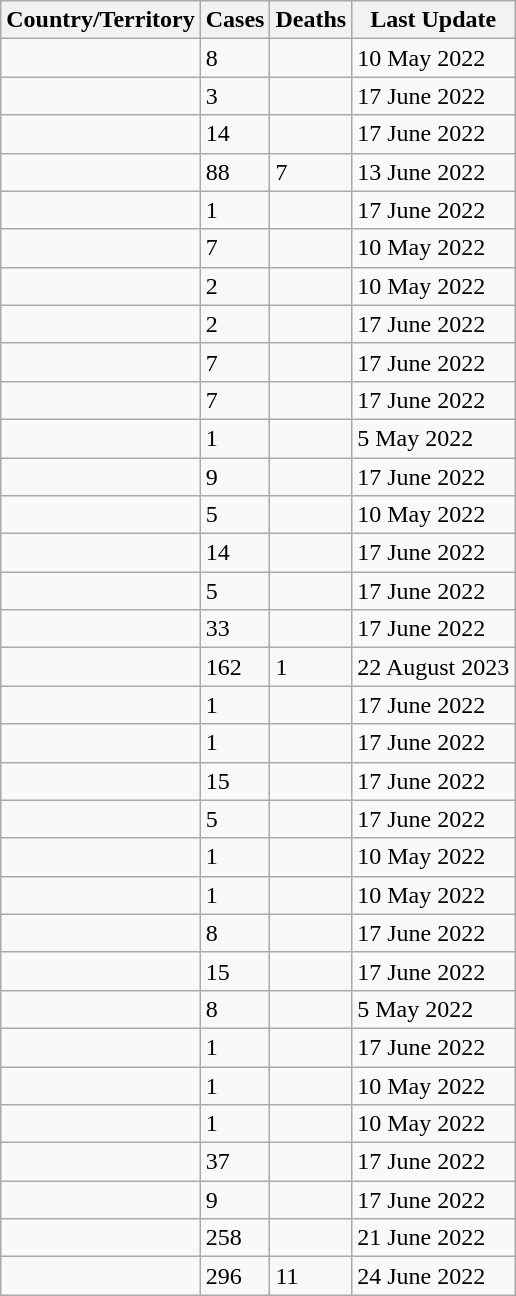<table class="wikitable sortable">
<tr>
<th>Country/Territory</th>
<th>Cases</th>
<th>Deaths</th>
<th>Last Update</th>
</tr>
<tr>
<td></td>
<td>8</td>
<td></td>
<td>10 May 2022</td>
</tr>
<tr>
<td></td>
<td>3</td>
<td></td>
<td>17 June 2022</td>
</tr>
<tr>
<td></td>
<td>14</td>
<td></td>
<td>17 June 2022</td>
</tr>
<tr>
<td></td>
<td>88</td>
<td>7</td>
<td>13 June 2022</td>
</tr>
<tr>
<td></td>
<td>1</td>
<td></td>
<td>17 June 2022</td>
</tr>
<tr>
<td></td>
<td>7</td>
<td></td>
<td>10 May 2022</td>
</tr>
<tr>
<td></td>
<td>2</td>
<td></td>
<td>10 May 2022</td>
</tr>
<tr>
<td></td>
<td>2</td>
<td></td>
<td>17 June 2022</td>
</tr>
<tr>
<td></td>
<td>7</td>
<td></td>
<td>17 June 2022</td>
</tr>
<tr>
<td></td>
<td>7</td>
<td></td>
<td>17 June 2022</td>
</tr>
<tr>
<td></td>
<td>1</td>
<td></td>
<td>5 May 2022</td>
</tr>
<tr>
<td></td>
<td>9</td>
<td></td>
<td>17 June 2022</td>
</tr>
<tr>
<td></td>
<td>5</td>
<td></td>
<td>10 May 2022</td>
</tr>
<tr>
<td></td>
<td>14</td>
<td></td>
<td>17 June 2022</td>
</tr>
<tr>
<td></td>
<td>5</td>
<td></td>
<td>17 June 2022</td>
</tr>
<tr>
<td></td>
<td>33</td>
<td></td>
<td>17 June 2022</td>
</tr>
<tr>
<td></td>
<td>162</td>
<td>1</td>
<td>22 August 2023</td>
</tr>
<tr>
<td></td>
<td>1</td>
<td></td>
<td>17 June 2022</td>
</tr>
<tr>
<td></td>
<td>1</td>
<td></td>
<td>17 June 2022</td>
</tr>
<tr>
<td></td>
<td>15</td>
<td></td>
<td>17 June 2022</td>
</tr>
<tr>
<td></td>
<td>5</td>
<td></td>
<td>17 June 2022</td>
</tr>
<tr>
<td></td>
<td>1</td>
<td></td>
<td>10 May 2022</td>
</tr>
<tr>
<td></td>
<td>1</td>
<td></td>
<td>10 May 2022</td>
</tr>
<tr>
<td></td>
<td>8</td>
<td></td>
<td>17 June 2022</td>
</tr>
<tr>
<td></td>
<td>15</td>
<td></td>
<td>17 June 2022</td>
</tr>
<tr>
<td></td>
<td>8</td>
<td></td>
<td>5 May 2022</td>
</tr>
<tr>
<td></td>
<td>1</td>
<td></td>
<td>17 June 2022</td>
</tr>
<tr>
<td></td>
<td>1</td>
<td></td>
<td>10 May 2022</td>
</tr>
<tr>
<td></td>
<td>1</td>
<td></td>
<td>10 May 2022</td>
</tr>
<tr>
<td></td>
<td>37</td>
<td></td>
<td>17 June 2022</td>
</tr>
<tr>
<td></td>
<td>9</td>
<td></td>
<td>17 June 2022</td>
</tr>
<tr>
<td></td>
<td>258</td>
<td></td>
<td>21 June 2022</td>
</tr>
<tr>
<td></td>
<td>296</td>
<td>11</td>
<td>24 June 2022</td>
</tr>
</table>
